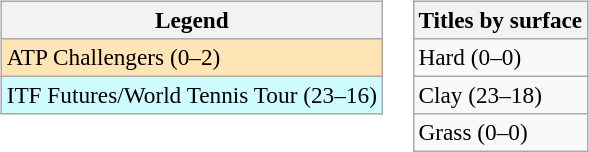<table>
<tr valign=top>
<td><br><table class="wikitable" style="font-size:97%">
<tr>
<th>Legend</th>
</tr>
<tr style="background:moccasin;">
<td>ATP Challengers (0–2)</td>
</tr>
<tr style="background:#cffcff;">
<td>ITF Futures/World Tennis Tour (23–16)</td>
</tr>
</table>
</td>
<td><br><table class="wikitable" style="font-size:97%">
<tr>
<th>Titles by surface</th>
</tr>
<tr>
<td>Hard (0–0)</td>
</tr>
<tr>
<td>Clay (23–18)</td>
</tr>
<tr>
<td>Grass (0–0)</td>
</tr>
</table>
</td>
</tr>
</table>
